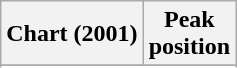<table class="wikitable sortable plainrowheaders" style="text-align:center">
<tr>
<th scope="col">Chart (2001)</th>
<th scope="col">Peak<br>position</th>
</tr>
<tr>
</tr>
<tr>
</tr>
<tr>
</tr>
<tr>
</tr>
<tr>
</tr>
<tr>
</tr>
<tr>
</tr>
<tr>
</tr>
</table>
